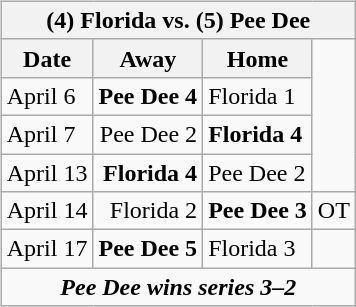<table cellspacing="10">
<tr>
<td valign="top"><br><table class="wikitable">
<tr>
<th bgcolor="#DDDDDD" colspan="4">(4) Florida vs. (5) Pee Dee</th>
</tr>
<tr>
<th>Date</th>
<th>Away</th>
<th>Home</th>
</tr>
<tr>
<td>April 6</td>
<td align="right"><strong>Pee Dee 4</strong></td>
<td>Florida 1</td>
</tr>
<tr>
<td>April 7</td>
<td align="right">Pee Dee 2</td>
<td><strong>Florida 4</strong></td>
</tr>
<tr>
<td>April 13</td>
<td align="right"><strong>Florida 4</strong></td>
<td>Pee Dee 2</td>
</tr>
<tr>
<td>April 14</td>
<td align="right">Florida 2</td>
<td><strong>Pee Dee 3</strong></td>
<td>OT</td>
</tr>
<tr>
<td>April 17</td>
<td align="right"><strong>Pee Dee 5</strong></td>
<td>Florida 3</td>
</tr>
<tr align="center">
<td colspan="4"><strong><em>Pee Dee wins series 3–2</em></strong></td>
</tr>
</table>
</td>
</tr>
</table>
